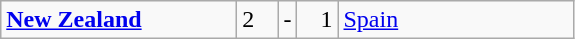<table class="wikitable">
<tr>
<td width=150> <strong><a href='#'>New Zealand</a></strong></td>
<td style="width:20px; text-align:left;">2</td>
<td>-</td>
<td style="width:20px; text-align:right;">1</td>
<td width=150> <a href='#'>Spain</a></td>
</tr>
</table>
